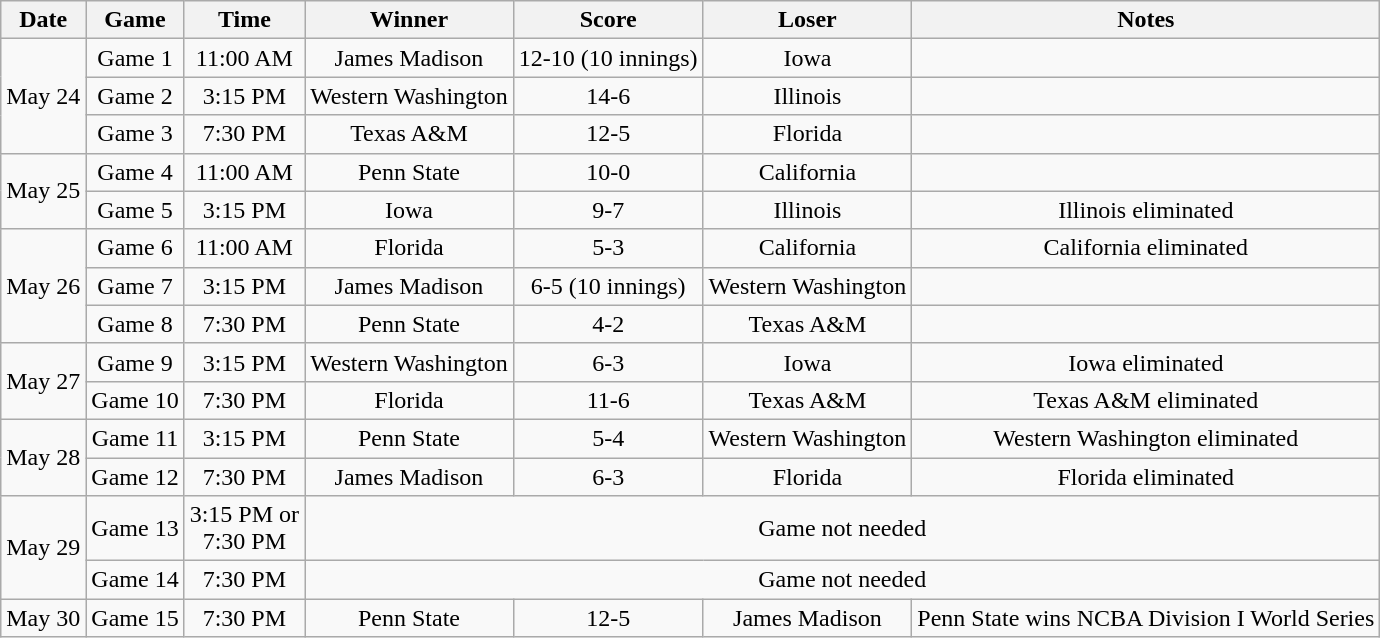<table class="wikitable">
<tr align="center">
<th>Date</th>
<th>Game</th>
<th>Time</th>
<th>Winner</th>
<th>Score</th>
<th>Loser</th>
<th>Notes</th>
</tr>
<tr align="center">
<td rowspan=3>May 24</td>
<td>Game 1</td>
<td>11:00 AM</td>
<td>James Madison</td>
<td>12-10 (10 innings)</td>
<td>Iowa</td>
<td></td>
</tr>
<tr align="center">
<td>Game 2</td>
<td>3:15 PM</td>
<td>Western Washington</td>
<td>14-6</td>
<td>Illinois</td>
<td></td>
</tr>
<tr align="center">
<td>Game 3</td>
<td>7:30 PM</td>
<td>Texas A&M</td>
<td>12-5</td>
<td>Florida</td>
<td></td>
</tr>
<tr align="center">
<td rowspan=2>May 25</td>
<td>Game 4</td>
<td>11:00 AM</td>
<td>Penn State</td>
<td>10-0</td>
<td>California</td>
<td></td>
</tr>
<tr align="center">
<td>Game 5</td>
<td>3:15 PM</td>
<td>Iowa</td>
<td>9-7</td>
<td>Illinois</td>
<td>Illinois eliminated</td>
</tr>
<tr align="center">
<td rowspan=3>May 26</td>
<td>Game 6</td>
<td>11:00 AM</td>
<td>Florida</td>
<td>5-3</td>
<td>California</td>
<td>California eliminated</td>
</tr>
<tr align="center">
<td>Game 7</td>
<td>3:15 PM</td>
<td>James Madison</td>
<td>6-5 (10 innings)</td>
<td>Western Washington</td>
<td></td>
</tr>
<tr align="center">
<td>Game 8</td>
<td>7:30 PM</td>
<td>Penn State</td>
<td>4-2</td>
<td>Texas A&M</td>
<td></td>
</tr>
<tr align="center">
<td rowspan=2>May 27</td>
<td>Game 9</td>
<td>3:15 PM</td>
<td>Western Washington</td>
<td>6-3</td>
<td>Iowa</td>
<td>Iowa eliminated</td>
</tr>
<tr align="center">
<td>Game 10</td>
<td>7:30 PM</td>
<td>Florida</td>
<td>11-6</td>
<td>Texas A&M</td>
<td>Texas A&M eliminated</td>
</tr>
<tr align="center">
<td rowspan=2>May 28</td>
<td>Game 11</td>
<td>3:15 PM</td>
<td>Penn State</td>
<td>5-4</td>
<td>Western Washington</td>
<td>Western Washington eliminated</td>
</tr>
<tr align="center">
<td>Game 12</td>
<td>7:30 PM</td>
<td>James Madison</td>
<td>6-3</td>
<td>Florida</td>
<td>Florida eliminated</td>
</tr>
<tr align="center">
<td rowspan=2>May 29</td>
<td>Game 13</td>
<td>3:15 PM or<br>7:30 PM</td>
<td colspan=4>Game not needed</td>
</tr>
<tr align="center">
<td>Game 14</td>
<td>7:30 PM</td>
<td colspan=4>Game not needed</td>
</tr>
<tr align="center">
<td>May 30</td>
<td>Game 15</td>
<td>7:30 PM</td>
<td>Penn State</td>
<td>12-5</td>
<td>James Madison</td>
<td>Penn State wins NCBA Division I World Series</td>
</tr>
</table>
